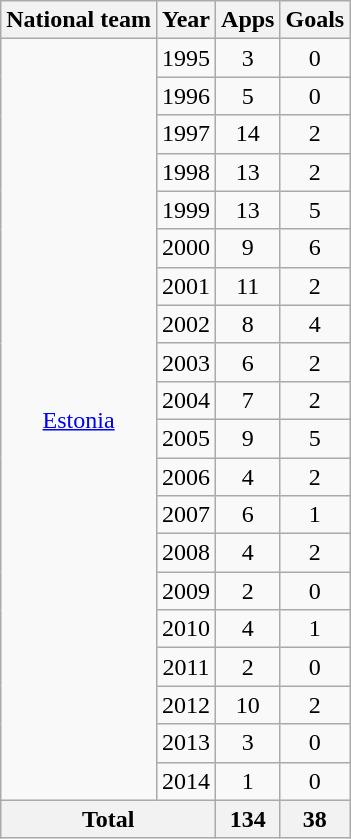<table class="wikitable" style="text-align:center">
<tr>
<th>National team</th>
<th>Year</th>
<th>Apps</th>
<th>Goals</th>
</tr>
<tr>
<td rowspan="20"><a href='#'>Estonia</a></td>
<td>1995</td>
<td>3</td>
<td>0</td>
</tr>
<tr>
<td>1996</td>
<td>5</td>
<td>0</td>
</tr>
<tr>
<td>1997</td>
<td>14</td>
<td>2</td>
</tr>
<tr>
<td>1998</td>
<td>13</td>
<td>2</td>
</tr>
<tr>
<td>1999</td>
<td>13</td>
<td>5</td>
</tr>
<tr>
<td>2000</td>
<td>9</td>
<td>6</td>
</tr>
<tr>
<td>2001</td>
<td>11</td>
<td>2</td>
</tr>
<tr>
<td>2002</td>
<td>8</td>
<td>4</td>
</tr>
<tr>
<td>2003</td>
<td>6</td>
<td>2</td>
</tr>
<tr>
<td>2004</td>
<td>7</td>
<td>2</td>
</tr>
<tr>
<td>2005</td>
<td>9</td>
<td>5</td>
</tr>
<tr>
<td>2006</td>
<td>4</td>
<td>2</td>
</tr>
<tr>
<td>2007</td>
<td>6</td>
<td>1</td>
</tr>
<tr>
<td>2008</td>
<td>4</td>
<td>2</td>
</tr>
<tr>
<td>2009</td>
<td>2</td>
<td>0</td>
</tr>
<tr>
<td>2010</td>
<td>4</td>
<td>1</td>
</tr>
<tr>
<td>2011</td>
<td>2</td>
<td>0</td>
</tr>
<tr>
<td>2012</td>
<td>10</td>
<td>2</td>
</tr>
<tr>
<td>2013</td>
<td>3</td>
<td>0</td>
</tr>
<tr>
<td>2014</td>
<td>1</td>
<td>0</td>
</tr>
<tr>
<th colspan="2">Total</th>
<th>134</th>
<th>38</th>
</tr>
</table>
